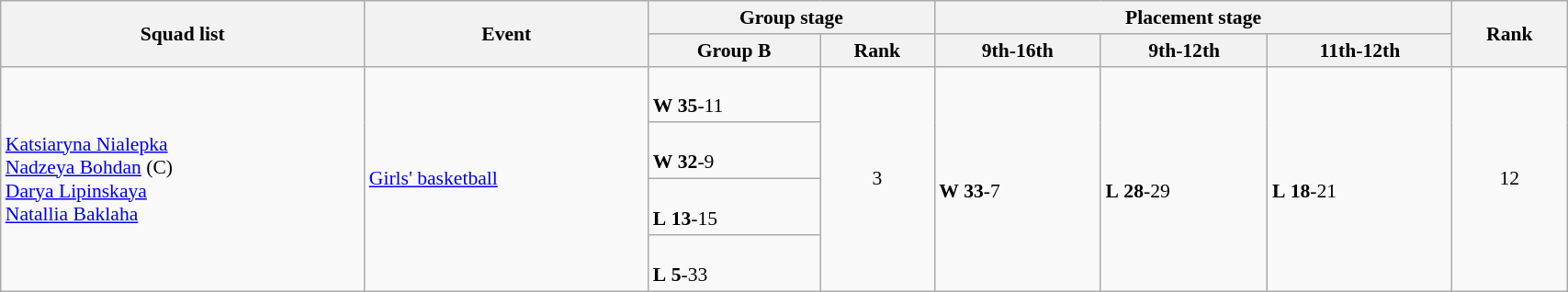<table class="wikitable" width="90%" style="text-align:left; font-size:90%">
<tr>
<th rowspan="2">Squad list</th>
<th rowspan="2">Event</th>
<th colspan="2">Group stage</th>
<th colspan="3">Placement stage</th>
<th rowspan="2">Rank</th>
</tr>
<tr>
<th>Group B</th>
<th>Rank</th>
<th>9th-16th</th>
<th>9th-12th</th>
<th>11th-12th</th>
</tr>
<tr>
<td rowspan="4"><a href='#'>Katsiaryna Nialepka</a><br><a href='#'>Nadzeya Bohdan</a> (C)<br><a href='#'>Darya Lipinskaya</a><br><a href='#'>Natallia Baklaha</a></td>
<td rowspan="4"><a href='#'>Girls' basketball</a></td>
<td><br> <strong>W</strong> <strong>35</strong>-11</td>
<td rowspan="4" align=center>3</td>
<td rowspan="4"> <br> <strong>W</strong> <strong>33</strong>-7</td>
<td rowspan="4"> <br> <strong>L</strong> <strong>28</strong>-29</td>
<td rowspan="4"> <br> <strong>L</strong> <strong>18</strong>-21</td>
<td rowspan="4" align="center">12</td>
</tr>
<tr>
<td><br> <strong>W</strong> <strong>32</strong>-9</td>
</tr>
<tr>
<td><br> <strong>L</strong> <strong>13</strong>-15</td>
</tr>
<tr>
<td><br> <strong>L</strong> <strong>5</strong>-33</td>
</tr>
</table>
